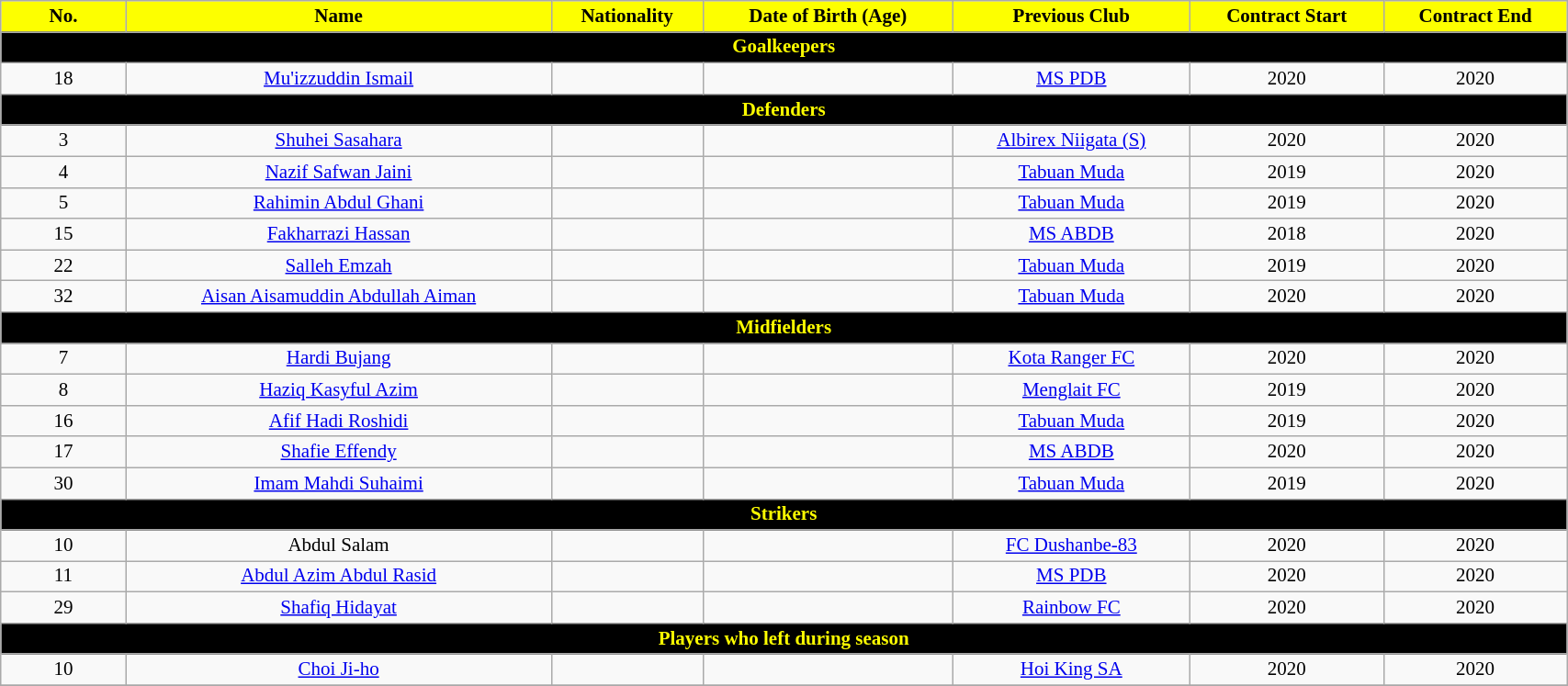<table class="wikitable" style="text-align:center; font-size:14px; width:90%;">
<tr>
<th style="background:#FDFF00; color:black; text-align:center; width:8%">No.</th>
<th style="background:#FDFF00; color:black; text-align:center;">Name</th>
<th style="background:#FDFF00; color:black; text-align:center;">Nationality</th>
<th style="background:#FDFF00; color:black; text-align:center;">Date of Birth (Age)</th>
<th style="background:#FDFF00; color:black; text-align:center;">Previous Club</th>
<th style="background:#FDFF00; color:black; text-align:center;">Contract Start</th>
<th style="background:#FDFF00; color:black; text-align:center;">Contract End</th>
</tr>
<tr>
<th colspan="8" style="background:black; color:yellow; text-align:center">Goalkeepers</th>
</tr>
<tr>
<td>18</td>
<td><a href='#'>Mu'izzuddin Ismail</a></td>
<td></td>
<td></td>
<td> <a href='#'>MS PDB</a></td>
<td>2020</td>
<td>2020</td>
</tr>
<tr>
<th colspan="8" style="background:black; color:yellow; text-align:center">Defenders</th>
</tr>
<tr>
<td>3</td>
<td><a href='#'>Shuhei Sasahara</a></td>
<td></td>
<td></td>
<td> <a href='#'>Albirex Niigata (S)</a></td>
<td>2020</td>
<td>2020</td>
</tr>
<tr>
<td>4</td>
<td><a href='#'>Nazif Safwan Jaini</a></td>
<td></td>
<td></td>
<td> <a href='#'>Tabuan Muda</a></td>
<td>2019</td>
<td>2020</td>
</tr>
<tr>
<td>5</td>
<td><a href='#'>Rahimin Abdul Ghani</a></td>
<td></td>
<td></td>
<td> <a href='#'>Tabuan Muda</a></td>
<td>2019</td>
<td>2020</td>
</tr>
<tr>
<td>15</td>
<td><a href='#'>Fakharrazi Hassan</a></td>
<td></td>
<td></td>
<td> <a href='#'>MS ABDB</a></td>
<td>2018</td>
<td>2020</td>
</tr>
<tr>
<td>22</td>
<td><a href='#'>Salleh Emzah</a></td>
<td></td>
<td></td>
<td> <a href='#'>Tabuan Muda</a></td>
<td>2019</td>
<td>2020</td>
</tr>
<tr>
<td>32</td>
<td><a href='#'>Aisan Aisamuddin Abdullah Aiman</a></td>
<td></td>
<td></td>
<td> <a href='#'>Tabuan Muda</a></td>
<td>2020</td>
<td>2020</td>
</tr>
<tr>
<th colspan="8" style="background:black; color:yellow; text-align:center">Midfielders</th>
</tr>
<tr>
<td>7</td>
<td><a href='#'>Hardi Bujang</a></td>
<td></td>
<td></td>
<td> <a href='#'>Kota Ranger FC</a></td>
<td>2020</td>
<td>2020</td>
</tr>
<tr>
<td>8</td>
<td><a href='#'>Haziq Kasyful Azim</a></td>
<td></td>
<td></td>
<td> <a href='#'>Menglait FC</a></td>
<td>2019</td>
<td>2020</td>
</tr>
<tr>
<td>16</td>
<td><a href='#'>Afif Hadi Roshidi</a></td>
<td></td>
<td></td>
<td> <a href='#'>Tabuan Muda</a></td>
<td>2019</td>
<td>2020</td>
</tr>
<tr>
<td>17</td>
<td><a href='#'>Shafie Effendy</a></td>
<td></td>
<td></td>
<td> <a href='#'>MS ABDB</a></td>
<td>2020</td>
<td>2020</td>
</tr>
<tr>
<td>30</td>
<td><a href='#'>Imam Mahdi Suhaimi</a></td>
<td></td>
<td></td>
<td> <a href='#'>Tabuan Muda</a></td>
<td>2019</td>
<td>2020</td>
</tr>
<tr>
<th colspan="8" style="background:black; color:yellow; text-align:center">Strikers</th>
</tr>
<tr>
<td>10</td>
<td>Abdul Salam</td>
<td></td>
<td></td>
<td> <a href='#'>FC Dushanbe-83</a></td>
<td>2020</td>
<td>2020</td>
</tr>
<tr>
<td>11</td>
<td><a href='#'>Abdul Azim Abdul Rasid</a></td>
<td></td>
<td></td>
<td> <a href='#'>MS PDB</a></td>
<td>2020</td>
<td>2020</td>
</tr>
<tr>
<td>29</td>
<td><a href='#'>Shafiq Hidayat</a></td>
<td></td>
<td></td>
<td> <a href='#'>Rainbow FC</a></td>
<td>2020</td>
<td>2020</td>
</tr>
<tr>
<th colspan="8" style="background:black; color:yellow; text-align:center">Players who left during season</th>
</tr>
<tr>
<td>10</td>
<td><a href='#'>Choi Ji-ho</a></td>
<td></td>
<td></td>
<td> <a href='#'>Hoi King SA</a></td>
<td>2020</td>
<td>2020</td>
</tr>
<tr>
</tr>
</table>
